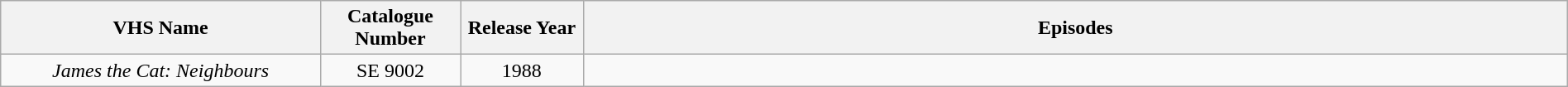<table class="wikitable" style="text-align:center; width:100%;">
<tr>
<th style="width:13%;">VHS Name</th>
<th style="width:05%;">Catalogue Number</th>
<th style="width:05%;">Release Year</th>
<th style="width:40%;">Episodes</th>
</tr>
<tr>
<td><em>James the Cat: Neighbours</em></td>
<td>SE 9002</td>
<td>1988</td>
<td></td>
</tr>
</table>
